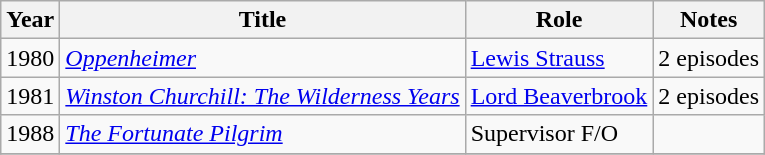<table class="wikitable">
<tr>
<th>Year</th>
<th>Title</th>
<th>Role</th>
<th>Notes</th>
</tr>
<tr>
<td>1980</td>
<td><em><a href='#'>Oppenheimer</a></em></td>
<td><a href='#'>Lewis Strauss</a></td>
<td>2 episodes</td>
</tr>
<tr>
<td>1981</td>
<td><em><a href='#'>Winston Churchill: The Wilderness Years</a></em></td>
<td><a href='#'>Lord Beaverbrook</a></td>
<td>2 episodes</td>
</tr>
<tr>
<td>1988</td>
<td><em><a href='#'>The Fortunate Pilgrim</a></em></td>
<td>Supervisor F/O</td>
<td></td>
</tr>
<tr>
</tr>
</table>
